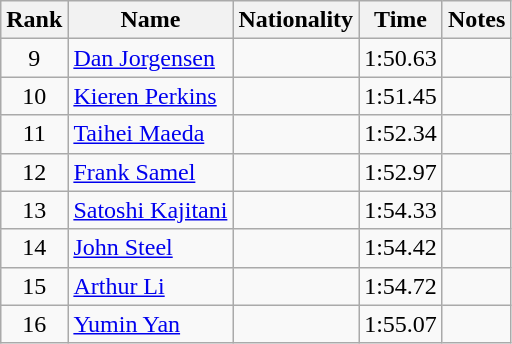<table class="wikitable sortable" style="text-align:center">
<tr>
<th>Rank</th>
<th>Name</th>
<th>Nationality</th>
<th>Time</th>
<th>Notes</th>
</tr>
<tr>
<td>9</td>
<td align=left><a href='#'>Dan Jorgensen</a></td>
<td align=left></td>
<td>1:50.63</td>
<td></td>
</tr>
<tr>
<td>10</td>
<td align=left><a href='#'>Kieren Perkins</a></td>
<td align=left></td>
<td>1:51.45</td>
<td></td>
</tr>
<tr>
<td>11</td>
<td align=left><a href='#'>Taihei Maeda</a></td>
<td align=left></td>
<td>1:52.34</td>
<td></td>
</tr>
<tr>
<td>12</td>
<td align=left><a href='#'>Frank Samel</a></td>
<td align=left></td>
<td>1:52.97</td>
<td></td>
</tr>
<tr>
<td>13</td>
<td align=left><a href='#'>Satoshi Kajitani</a></td>
<td align=left></td>
<td>1:54.33</td>
<td></td>
</tr>
<tr>
<td>14</td>
<td align=left><a href='#'>John Steel</a></td>
<td align=left></td>
<td>1:54.42</td>
<td></td>
</tr>
<tr>
<td>15</td>
<td align=left><a href='#'>Arthur Li</a></td>
<td align=left></td>
<td>1:54.72</td>
<td></td>
</tr>
<tr>
<td>16</td>
<td align=left><a href='#'>Yumin Yan</a></td>
<td align=left></td>
<td>1:55.07</td>
<td></td>
</tr>
</table>
